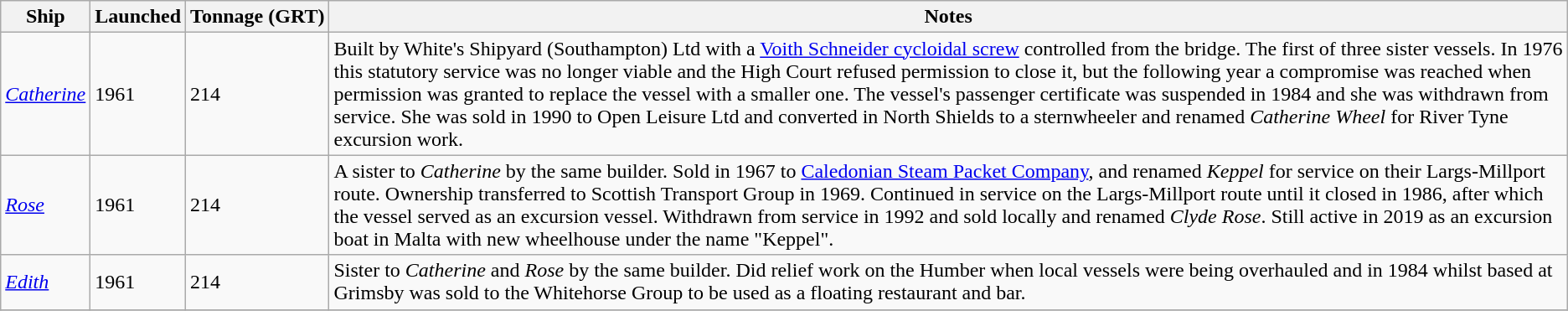<table class="wikitable">
<tr>
<th>Ship</th>
<th>Launched</th>
<th>Tonnage (GRT)</th>
<th>Notes</th>
</tr>
<tr>
<td><a href='#'><em>Catherine</em></a></td>
<td>1961</td>
<td>214</td>
<td>Built by White's Shipyard (Southampton) Ltd with a <a href='#'>Voith Schneider cycloidal screw</a> controlled from the bridge. The first of three sister vessels. In 1976 this statutory service was no longer viable and the High Court refused permission to close it, but the following year a compromise was reached when permission was granted to replace the vessel with a smaller one. The vessel's passenger certificate was suspended in 1984 and she was withdrawn from service. She was sold in 1990 to Open Leisure Ltd and converted in North Shields to a sternwheeler and renamed <em>Catherine Wheel</em> for River Tyne excursion work.</td>
</tr>
<tr>
<td><a href='#'><em>Rose</em></a></td>
<td>1961</td>
<td>214</td>
<td>A sister to <em>Catherine</em> by the same builder. Sold in 1967 to <a href='#'>Caledonian Steam Packet Company</a>, and renamed <em>Keppel</em> for service on their Largs-Millport route. Ownership transferred to Scottish Transport Group in 1969. Continued in service on the Largs-Millport route until it closed in 1986, after which the vessel served as an excursion vessel. Withdrawn from service in 1992 and sold locally and renamed <em>Clyde Rose</em>. Still active in 2019 as an excursion boat in Malta with new wheelhouse under the name "Keppel".</td>
</tr>
<tr>
<td><a href='#'><em>Edith</em></a></td>
<td>1961</td>
<td>214</td>
<td>Sister to <em>Catherine</em> and <em>Rose</em> by the same builder. Did relief work on the Humber when local vessels were being overhauled and in 1984 whilst based at Grimsby was sold to the Whitehorse Group to be used as a floating restaurant and bar.</td>
</tr>
<tr>
</tr>
</table>
